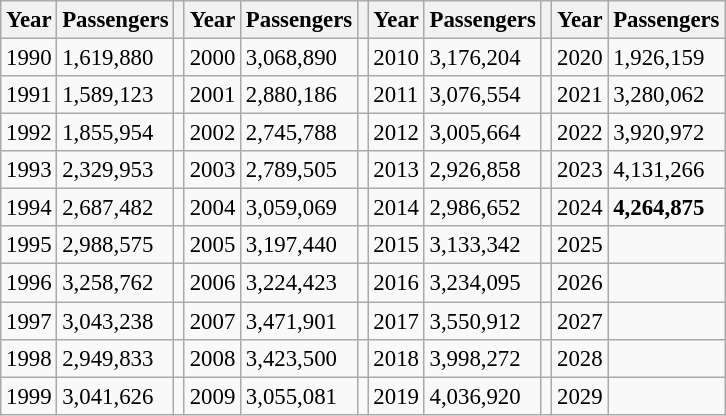<table class="wikitable" style="font-size: 95%">
<tr>
<th>Year</th>
<th>Passengers</th>
<th></th>
<th>Year</th>
<th>Passengers</th>
<th></th>
<th>Year</th>
<th>Passengers</th>
<th></th>
<th>Year</th>
<th>Passengers</th>
</tr>
<tr>
<td>1990</td>
<td>1,619,880</td>
<td></td>
<td>2000</td>
<td>3,068,890</td>
<td></td>
<td>2010</td>
<td>3,176,204</td>
<td></td>
<td>2020</td>
<td>1,926,159</td>
</tr>
<tr>
<td>1991</td>
<td>1,589,123</td>
<td></td>
<td>2001</td>
<td>2,880,186</td>
<td></td>
<td>2011</td>
<td>3,076,554</td>
<td></td>
<td>2021</td>
<td>3,280,062</td>
</tr>
<tr>
<td>1992</td>
<td>1,855,954</td>
<td></td>
<td>2002</td>
<td>2,745,788</td>
<td></td>
<td>2012</td>
<td>3,005,664</td>
<td></td>
<td>2022</td>
<td>3,920,972</td>
</tr>
<tr>
<td>1993</td>
<td>2,329,953</td>
<td></td>
<td>2003</td>
<td>2,789,505</td>
<td></td>
<td>2013</td>
<td>2,926,858</td>
<td></td>
<td>2023</td>
<td>4,131,266</td>
</tr>
<tr>
<td>1994</td>
<td>2,687,482</td>
<td></td>
<td>2004</td>
<td>3,059,069</td>
<td></td>
<td>2014</td>
<td>2,986,652</td>
<td></td>
<td>2024</td>
<td><strong>4,264,875</strong></td>
</tr>
<tr>
<td>1995</td>
<td>2,988,575</td>
<td></td>
<td>2005</td>
<td>3,197,440</td>
<td></td>
<td>2015</td>
<td>3,133,342</td>
<td></td>
<td>2025</td>
<td></td>
</tr>
<tr>
<td>1996</td>
<td>3,258,762</td>
<td></td>
<td>2006</td>
<td>3,224,423</td>
<td></td>
<td>2016</td>
<td>3,234,095</td>
<td></td>
<td>2026</td>
<td></td>
</tr>
<tr>
<td>1997</td>
<td>3,043,238</td>
<td></td>
<td>2007</td>
<td>3,471,901</td>
<td></td>
<td>2017</td>
<td>3,550,912</td>
<td></td>
<td>2027</td>
<td></td>
</tr>
<tr>
<td>1998</td>
<td>2,949,833</td>
<td></td>
<td>2008</td>
<td>3,423,500</td>
<td></td>
<td>2018</td>
<td>3,998,272</td>
<td></td>
<td>2028</td>
<td></td>
</tr>
<tr>
<td>1999</td>
<td>3,041,626</td>
<td></td>
<td>2009</td>
<td>3,055,081</td>
<td></td>
<td>2019</td>
<td>4,036,920</td>
<td></td>
<td>2029</td>
<td></td>
</tr>
</table>
